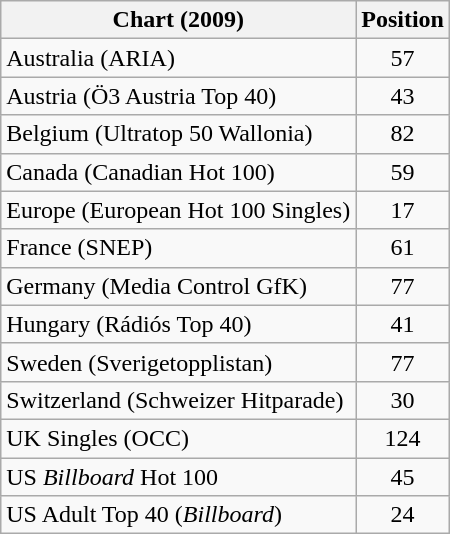<table class="wikitable sortable">
<tr>
<th>Chart (2009)</th>
<th>Position</th>
</tr>
<tr>
<td>Australia (ARIA)</td>
<td align="center">57</td>
</tr>
<tr>
<td>Austria (Ö3 Austria Top 40)</td>
<td align="center">43</td>
</tr>
<tr>
<td>Belgium (Ultratop 50 Wallonia)</td>
<td align="center">82</td>
</tr>
<tr>
<td>Canada (Canadian Hot 100)</td>
<td align="center">59</td>
</tr>
<tr>
<td>Europe (European Hot 100 Singles)</td>
<td align="center">17</td>
</tr>
<tr>
<td>France (SNEP)</td>
<td align="center">61</td>
</tr>
<tr>
<td>Germany (Media Control GfK)</td>
<td align="center">77</td>
</tr>
<tr>
<td>Hungary (Rádiós Top 40)</td>
<td align="center">41</td>
</tr>
<tr>
<td>Sweden (Sverigetopplistan)</td>
<td align="center">77</td>
</tr>
<tr>
<td>Switzerland (Schweizer Hitparade)</td>
<td align="center">30</td>
</tr>
<tr>
<td>UK Singles (OCC)</td>
<td align="center">124</td>
</tr>
<tr>
<td>US <em>Billboard</em> Hot 100</td>
<td align="center">45</td>
</tr>
<tr>
<td>US Adult Top 40 (<em>Billboard</em>)</td>
<td align="center">24</td>
</tr>
</table>
